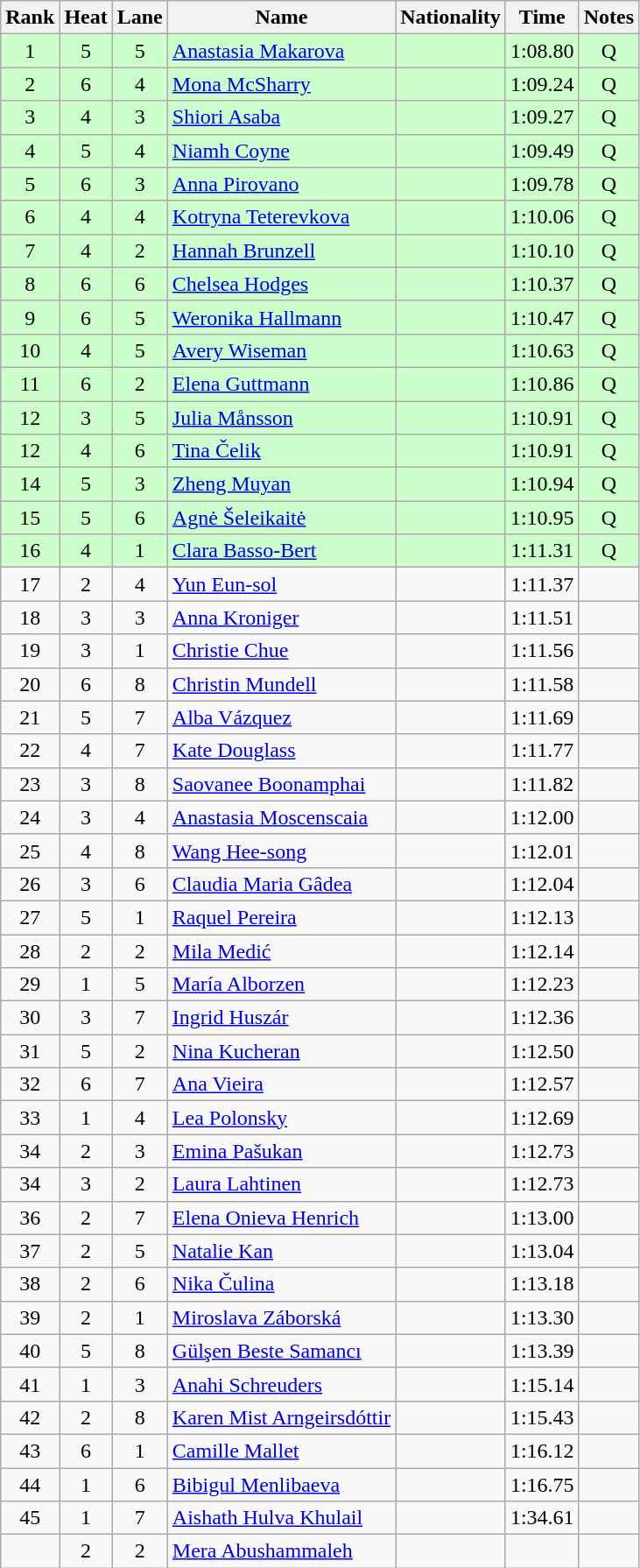<table class="wikitable sortable" style="text-align:center">
<tr>
<th>Rank</th>
<th>Heat</th>
<th>Lane</th>
<th>Name</th>
<th>Nationality</th>
<th>Time</th>
<th>Notes</th>
</tr>
<tr bgcolor=ccffcc>
<td>1</td>
<td>5</td>
<td>5</td>
<td align=left><a href='#'>Anastasia Makarova</a></td>
<td align=left></td>
<td>1:08.80</td>
<td>Q</td>
</tr>
<tr bgcolor=ccffcc>
<td>2</td>
<td>6</td>
<td>4</td>
<td align=left><a href='#'>Mona McSharry</a></td>
<td align=left></td>
<td>1:09.24</td>
<td>Q</td>
</tr>
<tr bgcolor=ccffcc>
<td>3</td>
<td>4</td>
<td>3</td>
<td align=left><a href='#'>Shiori Asaba</a></td>
<td align=left></td>
<td>1:09.27</td>
<td>Q</td>
</tr>
<tr bgcolor=ccffcc>
<td>4</td>
<td>5</td>
<td>4</td>
<td align=left><a href='#'>Niamh Coyne</a></td>
<td align=left></td>
<td>1:09.49</td>
<td>Q</td>
</tr>
<tr bgcolor=ccffcc>
<td>5</td>
<td>6</td>
<td>3</td>
<td align=left><a href='#'>Anna Pirovano</a></td>
<td align=left></td>
<td>1:09.78</td>
<td>Q</td>
</tr>
<tr bgcolor=ccffcc>
<td>6</td>
<td>4</td>
<td>4</td>
<td align=left><a href='#'>Kotryna Teterevkova</a></td>
<td align=left></td>
<td>1:10.06</td>
<td>Q</td>
</tr>
<tr bgcolor=ccffcc>
<td>7</td>
<td>4</td>
<td>2</td>
<td align=left><a href='#'>Hannah Brunzell</a></td>
<td align=left></td>
<td>1:10.10</td>
<td>Q</td>
</tr>
<tr bgcolor=ccffcc>
<td>8</td>
<td>6</td>
<td>6</td>
<td align=left><a href='#'>Chelsea Hodges</a></td>
<td align=left></td>
<td>1:10.37</td>
<td>Q</td>
</tr>
<tr bgcolor=ccffcc>
<td>9</td>
<td>6</td>
<td>5</td>
<td align=left><a href='#'>Weronika Hallmann</a></td>
<td align=left></td>
<td>1:10.47</td>
<td>Q</td>
</tr>
<tr bgcolor=ccffcc>
<td>10</td>
<td>4</td>
<td>5</td>
<td align=left><a href='#'>Avery Wiseman</a></td>
<td align=left></td>
<td>1:10.63</td>
<td>Q</td>
</tr>
<tr bgcolor=ccffcc>
<td>11</td>
<td>6</td>
<td>2</td>
<td align=left><a href='#'>Elena Guttmann</a></td>
<td align=left></td>
<td>1:10.86</td>
<td>Q</td>
</tr>
<tr bgcolor=ccffcc>
<td>12</td>
<td>3</td>
<td>5</td>
<td align=left><a href='#'>Julia Månsson</a></td>
<td align=left></td>
<td>1:10.91</td>
<td>Q</td>
</tr>
<tr bgcolor=ccffcc>
<td>12</td>
<td>4</td>
<td>6</td>
<td align=left><a href='#'>Tina Čelik</a></td>
<td align=left></td>
<td>1:10.91</td>
<td>Q</td>
</tr>
<tr bgcolor=ccffcc>
<td>14</td>
<td>5</td>
<td>3</td>
<td align=left><a href='#'>Zheng Muyan</a></td>
<td align=left></td>
<td>1:10.94</td>
<td>Q</td>
</tr>
<tr bgcolor=ccffcc>
<td>15</td>
<td>5</td>
<td>6</td>
<td align=left><a href='#'>Agnė Šeleikaitė</a></td>
<td align=left></td>
<td>1:10.95</td>
<td>Q</td>
</tr>
<tr bgcolor=ccffcc>
<td>16</td>
<td>4</td>
<td>1</td>
<td align=left><a href='#'>Clara Basso-Bert</a></td>
<td align=left></td>
<td>1:11.31</td>
<td>Q</td>
</tr>
<tr>
<td>17</td>
<td>2</td>
<td>4</td>
<td align=left><a href='#'>Yun Eun-sol</a></td>
<td align=left></td>
<td>1:11.37</td>
<td></td>
</tr>
<tr>
<td>18</td>
<td>3</td>
<td>3</td>
<td align=left><a href='#'>Anna Kroniger</a></td>
<td align=left></td>
<td>1:11.51</td>
<td></td>
</tr>
<tr>
<td>19</td>
<td>3</td>
<td>1</td>
<td align=left><a href='#'>Christie Chue</a></td>
<td align=left></td>
<td>1:11.56</td>
<td></td>
</tr>
<tr>
<td>20</td>
<td>6</td>
<td>8</td>
<td align=left><a href='#'>Christin Mundell</a></td>
<td align=left></td>
<td>1:11.58</td>
<td></td>
</tr>
<tr>
<td>21</td>
<td>5</td>
<td>7</td>
<td align=left><a href='#'>Alba Vázquez</a></td>
<td align=left></td>
<td>1:11.69</td>
<td></td>
</tr>
<tr>
<td>22</td>
<td>4</td>
<td>7</td>
<td align=left><a href='#'>Kate Douglass</a></td>
<td align=left></td>
<td>1:11.77</td>
<td></td>
</tr>
<tr>
<td>23</td>
<td>3</td>
<td>8</td>
<td align=left><a href='#'>Saovanee Boonamphai</a></td>
<td align=left></td>
<td>1:11.82</td>
<td></td>
</tr>
<tr>
<td>24</td>
<td>3</td>
<td>4</td>
<td align=left><a href='#'>Anastasia Moscenscaia</a></td>
<td align=left></td>
<td>1:12.00</td>
<td></td>
</tr>
<tr>
<td>25</td>
<td>4</td>
<td>8</td>
<td align=left><a href='#'>Wang Hee-song</a></td>
<td align=left></td>
<td>1:12.01</td>
<td></td>
</tr>
<tr>
<td>26</td>
<td>3</td>
<td>6</td>
<td align=left><a href='#'>Claudia Maria Gâdea</a></td>
<td align=left></td>
<td>1:12.04</td>
<td></td>
</tr>
<tr>
<td>27</td>
<td>5</td>
<td>1</td>
<td align=left><a href='#'>Raquel Pereira</a></td>
<td align=left></td>
<td>1:12.13</td>
<td></td>
</tr>
<tr>
<td>28</td>
<td>2</td>
<td>2</td>
<td align=left><a href='#'>Mila Medić</a></td>
<td align=left></td>
<td>1:12.14</td>
<td></td>
</tr>
<tr>
<td>29</td>
<td>1</td>
<td>5</td>
<td align=left><a href='#'>María Alborzen</a></td>
<td align=left></td>
<td>1:12.23</td>
<td></td>
</tr>
<tr>
<td>30</td>
<td>3</td>
<td>7</td>
<td align=left><a href='#'>Ingrid Huszár</a></td>
<td align=left></td>
<td>1:12.36</td>
<td></td>
</tr>
<tr>
<td>31</td>
<td>5</td>
<td>2</td>
<td align=left><a href='#'>Nina Kucheran</a></td>
<td align=left></td>
<td>1:12.50</td>
<td></td>
</tr>
<tr>
<td>32</td>
<td>6</td>
<td>7</td>
<td align=left><a href='#'>Ana Vieira</a></td>
<td align=left></td>
<td>1:12.57</td>
<td></td>
</tr>
<tr>
<td>33</td>
<td>1</td>
<td>4</td>
<td align=left><a href='#'>Lea Polonsky</a></td>
<td align=left></td>
<td>1:12.69</td>
<td></td>
</tr>
<tr>
<td>34</td>
<td>2</td>
<td>3</td>
<td align=left><a href='#'>Emina Pašukan</a></td>
<td align=left></td>
<td>1:12.73</td>
<td></td>
</tr>
<tr>
<td>34</td>
<td>3</td>
<td>2</td>
<td align=left><a href='#'>Laura Lahtinen</a></td>
<td align=left></td>
<td>1:12.73</td>
<td></td>
</tr>
<tr>
<td>36</td>
<td>2</td>
<td>7</td>
<td align=left><a href='#'>Elena Onieva Henrich</a></td>
<td align=left></td>
<td>1:13.00</td>
<td></td>
</tr>
<tr>
<td>37</td>
<td>2</td>
<td>5</td>
<td align=left><a href='#'>Natalie Kan</a></td>
<td align=left></td>
<td>1:13.04</td>
<td></td>
</tr>
<tr>
<td>38</td>
<td>2</td>
<td>6</td>
<td align=left><a href='#'>Nika Čulina</a></td>
<td align=left></td>
<td>1:13.18</td>
<td></td>
</tr>
<tr>
<td>39</td>
<td>2</td>
<td>1</td>
<td align=left><a href='#'>Miroslava Záborská</a></td>
<td align=left></td>
<td>1:13.30</td>
<td></td>
</tr>
<tr>
<td>40</td>
<td>5</td>
<td>8</td>
<td align=left><a href='#'>Gülşen Beste Samancı</a></td>
<td align=left></td>
<td>1:13.39</td>
<td></td>
</tr>
<tr>
<td>41</td>
<td>1</td>
<td>3</td>
<td align=left><a href='#'>Anahi Schreuders</a></td>
<td align=left></td>
<td>1:15.14</td>
<td></td>
</tr>
<tr>
<td>42</td>
<td>2</td>
<td>8</td>
<td align=left><a href='#'>Karen Mist Arngeirsdóttir</a></td>
<td align=left></td>
<td>1:15.43</td>
<td></td>
</tr>
<tr>
<td>43</td>
<td>6</td>
<td>1</td>
<td align=left><a href='#'>Camille Mallet</a></td>
<td align=left></td>
<td>1:16.12</td>
<td></td>
</tr>
<tr>
<td>44</td>
<td>1</td>
<td>6</td>
<td align=left><a href='#'>Bibigul Menlibaeva</a></td>
<td align=left></td>
<td>1:16.75</td>
<td></td>
</tr>
<tr>
<td>45</td>
<td>1</td>
<td>7</td>
<td align=left><a href='#'>Aishath Hulva Khulail</a></td>
<td align=left></td>
<td>1:34.61</td>
<td></td>
</tr>
<tr>
<td></td>
<td>2</td>
<td>2</td>
<td align=left><a href='#'>Mera Abushammaleh</a></td>
<td align=left></td>
<td></td>
<td></td>
</tr>
</table>
